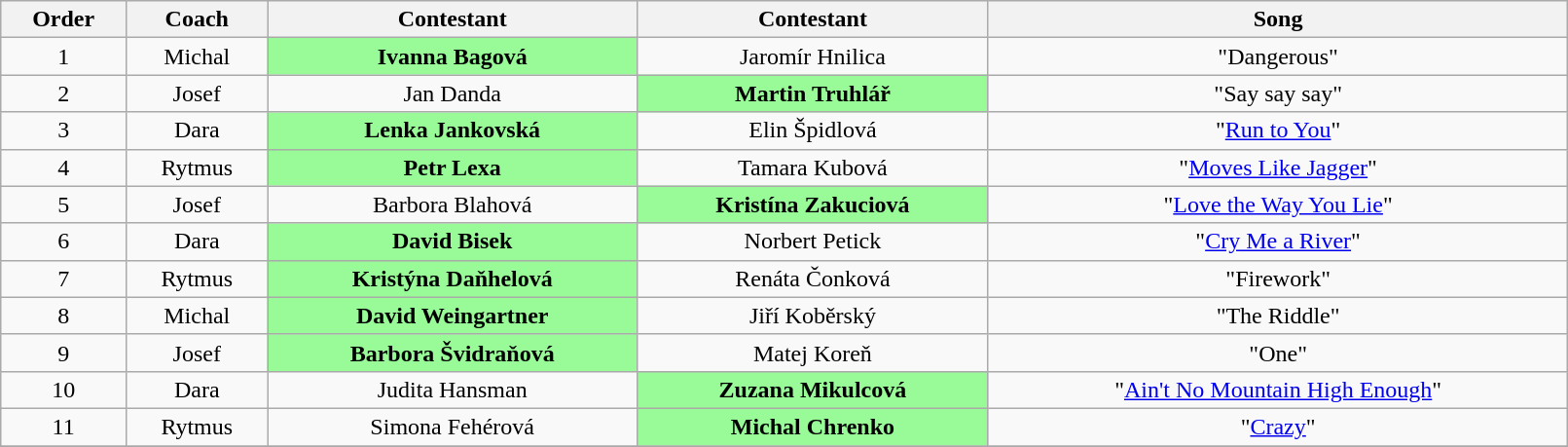<table class="wikitable sortable" style="text-align: center; width: 85%;">
<tr>
<th>Order</th>
<th>Coach</th>
<th>Contestant</th>
<th>Contestant</th>
<th>Song</th>
</tr>
<tr>
<td>1</td>
<td>Michal</td>
<th style="background:palegreen">Ivanna Bagová</th>
<td>Jaromír Hnilica</td>
<td>"Dangerous"</td>
</tr>
<tr>
<td>2</td>
<td>Josef</td>
<td>Jan Danda</td>
<th style="background:palegreen">Martin Truhlář</th>
<td>"Say say say"</td>
</tr>
<tr>
<td>3</td>
<td>Dara</td>
<th style="background:palegreen">Lenka Jankovská</th>
<td>Elin Špidlová</td>
<td>"<a href='#'>Run to You</a>"</td>
</tr>
<tr>
<td>4</td>
<td>Rytmus</td>
<th style="background:palegreen">Petr Lexa</th>
<td>Tamara Kubová</td>
<td>"<a href='#'>Moves Like Jagger</a>"</td>
</tr>
<tr>
<td>5</td>
<td>Josef</td>
<td>Barbora Blahová</td>
<th style="background:palegreen">Kristína Zakuciová</th>
<td>"<a href='#'>Love the Way You Lie</a>"</td>
</tr>
<tr>
<td>6</td>
<td>Dara</td>
<th style="background:palegreen">David Bisek</th>
<td>Norbert Petick</td>
<td>"<a href='#'>Cry Me a River</a>"</td>
</tr>
<tr>
<td>7</td>
<td>Rytmus</td>
<th style="background:palegreen">Kristýna Daňhelová</th>
<td>Renáta Čonková</td>
<td>"Firework"</td>
</tr>
<tr>
<td>8</td>
<td>Michal</td>
<th style="background:palegreen">David Weingartner</th>
<td>Jiří Koběrský</td>
<td>"The Riddle"</td>
</tr>
<tr>
<td>9</td>
<td>Josef</td>
<th style="background:palegreen">Barbora Švidraňová</th>
<td>Matej Koreň</td>
<td>"One"</td>
</tr>
<tr>
<td>10</td>
<td>Dara</td>
<td>Judita Hansman</td>
<th style="background:palegreen">Zuzana Mikulcová</th>
<td>"<a href='#'>Ain't No Mountain High Enough</a>"</td>
</tr>
<tr>
<td>11</td>
<td>Rytmus</td>
<td>Simona Fehérová</td>
<th style="background:palegreen">Michal Chrenko</th>
<td>"<a href='#'>Crazy</a>"</td>
</tr>
<tr>
</tr>
</table>
